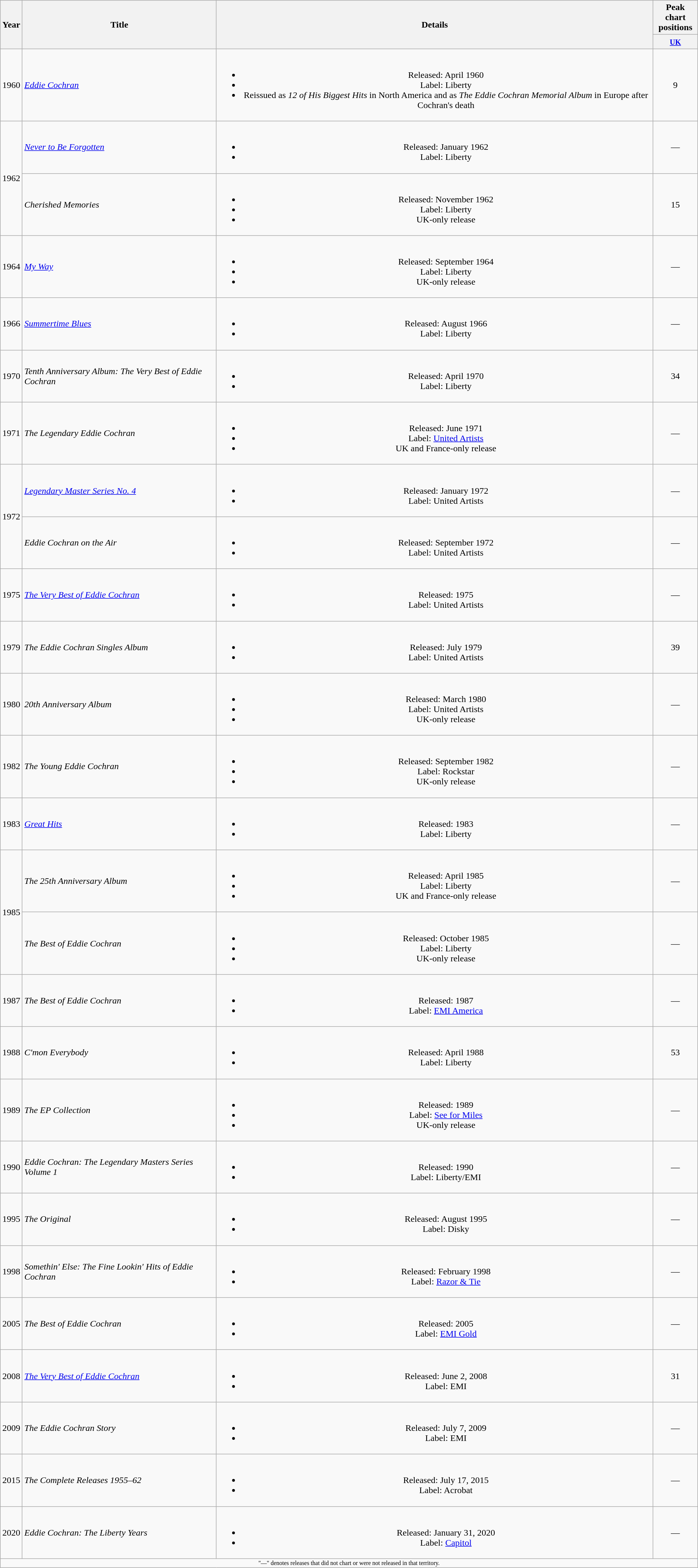<table class="wikitable" style="text-align:center">
<tr>
<th rowspan="2">Year</th>
<th rowspan="2">Title</th>
<th rowspan="2">Details</th>
<th>Peak chart<br>positions</th>
</tr>
<tr>
<th><small><a href='#'>UK</a></small><br></th>
</tr>
<tr>
<td>1960</td>
<td align="left"><em><a href='#'>Eddie Cochran</a></em></td>
<td><br><ul><li>Released: April 1960</li><li>Label: Liberty</li><li>Reissued as <em>12 of His Biggest Hits</em> in North America and as <em>The Eddie Cochran Memorial Album</em> in Europe after Cochran's death</li></ul></td>
<td>9</td>
</tr>
<tr>
<td rowspan="2">1962</td>
<td align="left"><em><a href='#'>Never to Be Forgotten</a></em></td>
<td><br><ul><li>Released: January 1962</li><li>Label: Liberty</li></ul></td>
<td>—</td>
</tr>
<tr>
<td align="left"><em>Cherished Memories</em></td>
<td><br><ul><li>Released: November 1962</li><li>Label: Liberty</li><li>UK-only release</li></ul></td>
<td>15</td>
</tr>
<tr>
<td>1964</td>
<td align="left"><em><a href='#'>My Way</a></em></td>
<td><br><ul><li>Released: September 1964</li><li>Label: Liberty</li><li>UK-only release</li></ul></td>
<td>—</td>
</tr>
<tr>
<td>1966</td>
<td align="left"><em><a href='#'>Summertime Blues</a></em></td>
<td><br><ul><li>Released: August 1966</li><li>Label: Liberty</li></ul></td>
<td>—</td>
</tr>
<tr>
<td>1970</td>
<td align="left"><em>Tenth Anniversary Album: The Very Best of Eddie Cochran</em></td>
<td><br><ul><li>Released: April 1970</li><li>Label: Liberty</li></ul></td>
<td>34</td>
</tr>
<tr>
<td>1971</td>
<td align="left"><em>The Legendary Eddie Cochran</em></td>
<td><br><ul><li>Released: June 1971</li><li>Label: <a href='#'>United Artists</a></li><li>UK and France-only release</li></ul></td>
<td>—</td>
</tr>
<tr>
<td rowspan="2">1972</td>
<td align="left"><em><a href='#'>Legendary Master Series No. 4</a></em></td>
<td><br><ul><li>Released: January 1972</li><li>Label: United Artists</li></ul></td>
<td>—</td>
</tr>
<tr>
<td align="left"><em>Eddie Cochran on the Air</em></td>
<td><br><ul><li>Released: September 1972</li><li>Label: United Artists</li></ul></td>
<td>—</td>
</tr>
<tr>
<td>1975</td>
<td align="left"><em><a href='#'>The Very Best of Eddie Cochran</a></em></td>
<td><br><ul><li>Released: 1975</li><li>Label: United Artists</li></ul></td>
<td>—</td>
</tr>
<tr>
<td>1979</td>
<td align="left"><em>The Eddie Cochran Singles Album</em></td>
<td><br><ul><li>Released: July 1979</li><li>Label: United Artists</li></ul></td>
<td>39</td>
</tr>
<tr>
<td>1980</td>
<td align="left"><em>20th Anniversary Album</em></td>
<td><br><ul><li>Released: March 1980</li><li>Label: United Artists</li><li>UK-only release</li></ul></td>
<td>—</td>
</tr>
<tr>
<td>1982</td>
<td align="left"><em>The Young Eddie Cochran</em></td>
<td><br><ul><li>Released: September 1982</li><li>Label: Rockstar</li><li>UK-only release</li></ul></td>
<td>—</td>
</tr>
<tr>
<td>1983</td>
<td align="left"><em><a href='#'>Great Hits</a></em></td>
<td><br><ul><li>Released: 1983</li><li>Label: Liberty</li></ul></td>
<td>—</td>
</tr>
<tr>
<td rowspan="2">1985</td>
<td align="left"><em>The 25th Anniversary Album</em></td>
<td><br><ul><li>Released: April 1985</li><li>Label: Liberty</li><li>UK and France-only release</li></ul></td>
<td>—</td>
</tr>
<tr>
<td align="left"><em>The Best of Eddie Cochran</em></td>
<td><br><ul><li>Released: October 1985</li><li>Label: Liberty</li><li>UK-only release</li></ul></td>
<td>—</td>
</tr>
<tr>
<td>1987</td>
<td align="left"><em>The Best of Eddie Cochran</em></td>
<td><br><ul><li>Released: 1987</li><li>Label: <a href='#'>EMI America</a></li></ul></td>
<td>—</td>
</tr>
<tr>
<td>1988</td>
<td align="left"><em>C'mon Everybody</em></td>
<td><br><ul><li>Released: April 1988</li><li>Label: Liberty</li></ul></td>
<td>53</td>
</tr>
<tr>
<td>1989</td>
<td align="left"><em>The EP Collection</em></td>
<td><br><ul><li>Released: 1989</li><li>Label: <a href='#'>See for Miles</a></li><li>UK-only release</li></ul></td>
<td>—</td>
</tr>
<tr>
<td>1990</td>
<td align="left"><em>Eddie Cochran: The Legendary Masters Series Volume 1</em></td>
<td><br><ul><li>Released: 1990</li><li>Label: Liberty/EMI</li></ul></td>
<td>—</td>
</tr>
<tr>
<td>1995</td>
<td align="left"><em>The Original</em></td>
<td><br><ul><li>Released: August 1995</li><li>Label: Disky</li></ul></td>
<td>—</td>
</tr>
<tr>
<td>1998</td>
<td align="left"><em>Somethin' Else: The Fine Lookin' Hits of Eddie Cochran</em></td>
<td><br><ul><li>Released: February 1998</li><li>Label: <a href='#'>Razor & Tie</a></li></ul></td>
<td>—</td>
</tr>
<tr>
<td>2005</td>
<td align="left"><em>The Best of Eddie Cochran</em></td>
<td><br><ul><li>Released: 2005</li><li>Label: <a href='#'>EMI Gold</a></li></ul></td>
<td>—</td>
</tr>
<tr>
<td>2008</td>
<td align="left"><em><a href='#'>The Very Best of Eddie Cochran</a></em></td>
<td><br><ul><li>Released: June 2, 2008</li><li>Label: EMI</li></ul></td>
<td>31</td>
</tr>
<tr>
<td>2009</td>
<td align="left"><em>The Eddie Cochran Story</em></td>
<td><br><ul><li>Released: July 7, 2009</li><li>Label: EMI</li></ul></td>
<td>—</td>
</tr>
<tr>
<td>2015</td>
<td align="left"><em>The Complete Releases 1955–62</em></td>
<td><br><ul><li>Released: July 17, 2015</li><li>Label: Acrobat</li></ul></td>
<td>—</td>
</tr>
<tr>
<td>2020</td>
<td align="left"><em>Eddie Cochran: The Liberty Years</em></td>
<td><br><ul><li>Released: January 31, 2020</li><li>Label: <a href='#'>Capitol</a></li></ul></td>
<td>—</td>
</tr>
<tr>
<td colspan="4" style="font-size:8pt">"—" denotes releases that did not chart or were not released in that territory.</td>
</tr>
</table>
